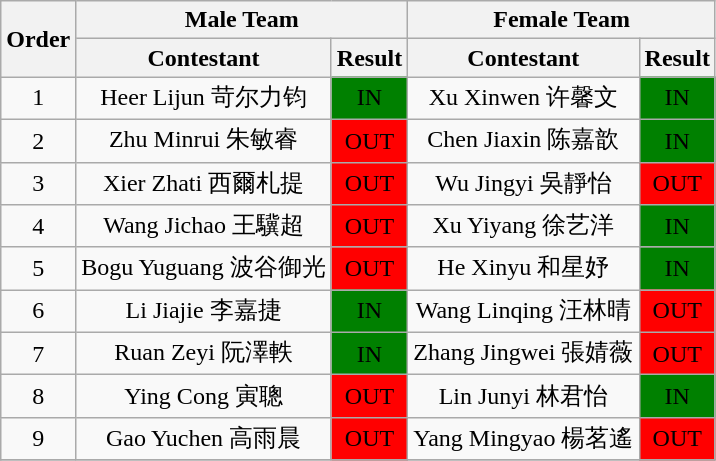<table class="wikitable" style="text-align:center">
<tr>
<th rowspan="2">Order</th>
<th colspan="2">Male Team</th>
<th colspan="2">Female Team</th>
</tr>
<tr>
<th>Contestant</th>
<th>Result</th>
<th>Contestant</th>
<th>Result</th>
</tr>
<tr>
<td>1</td>
<td>Heer Lijun 苛尔力钧</td>
<td style="background:green; ">IN</td>
<td>Xu Xinwen 许馨文</td>
<td style="background:green; ">IN</td>
</tr>
<tr>
<td>2</td>
<td>Zhu Minrui  朱敏睿</td>
<td style="background:red; ">OUT</td>
<td>Chen Jiaxin 陈嘉歆</td>
<td style="background:green; ">IN</td>
</tr>
<tr>
<td>3</td>
<td>Xier Zhati 西爾札提</td>
<td style="background:red; ">OUT</td>
<td>Wu Jingyi  吳靜怡</td>
<td style="background:red; ">OUT</td>
</tr>
<tr>
<td>4</td>
<td>Wang Jichao 王驥超</td>
<td style="background:red; ">OUT</td>
<td>Xu Yiyang 徐艺洋</td>
<td style="background:green; ">IN</td>
</tr>
<tr>
<td>5</td>
<td>Bogu Yuguang 波谷御光</td>
<td style="background:red; ">OUT</td>
<td>He Xinyu 和星妤</td>
<td style="background:green; ">IN</td>
</tr>
<tr>
<td>6</td>
<td>Li Jiajie 李嘉捷</td>
<td style="background:green; ">IN</td>
<td>Wang Linqing 汪林晴</td>
<td style="background:red; ">OUT</td>
</tr>
<tr>
<td>7</td>
<td>Ruan Zeyi 阮澤軼</td>
<td style="background:green; ">IN</td>
<td>Zhang Jingwei  張婧薇</td>
<td style="background:red; ">OUT</td>
</tr>
<tr>
<td>8</td>
<td>Ying Cong 寅聰</td>
<td style="background:red; ">OUT</td>
<td>Lin Junyi 林君怡</td>
<td style="background:green; ">IN</td>
</tr>
<tr>
<td>9</td>
<td>Gao Yuchen 高雨晨</td>
<td style="background:red; ">OUT</td>
<td>Yang Mingyao  楊茗遙</td>
<td style="background:red; ">OUT</td>
</tr>
<tr>
</tr>
</table>
